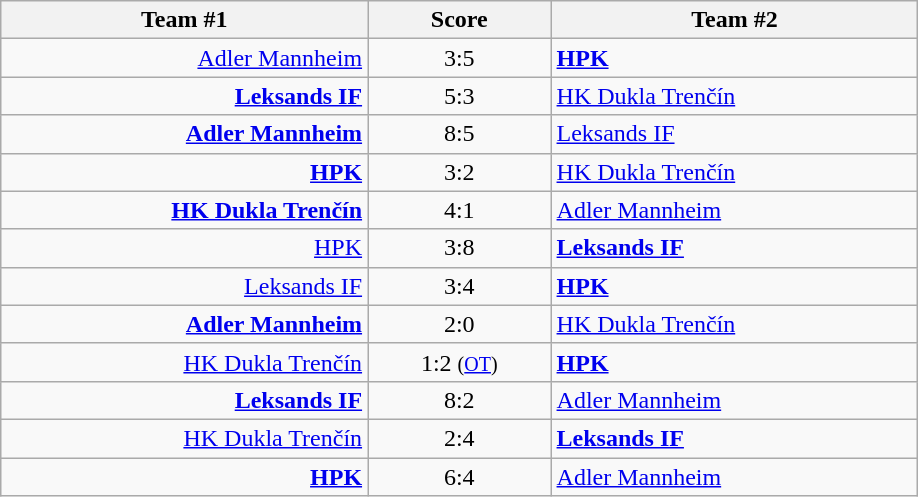<table class="wikitable" style="text-align: center;">
<tr>
<th width=22%>Team #1</th>
<th width=11%>Score</th>
<th width=22%>Team #2</th>
</tr>
<tr>
<td style="text-align: right;"><a href='#'>Adler Mannheim</a> </td>
<td>3:5</td>
<td style="text-align: left;"> <strong><a href='#'>HPK</a></strong></td>
</tr>
<tr>
<td style="text-align: right;"><strong><a href='#'>Leksands IF</a></strong> </td>
<td>5:3</td>
<td style="text-align: left;"> <a href='#'>HK Dukla Trenčín</a></td>
</tr>
<tr>
<td style="text-align: right;"><strong><a href='#'>Adler Mannheim</a></strong> </td>
<td>8:5</td>
<td style="text-align: left;"> <a href='#'>Leksands IF</a></td>
</tr>
<tr>
<td style="text-align: right;"><strong><a href='#'>HPK</a></strong> </td>
<td>3:2</td>
<td style="text-align: left;"> <a href='#'>HK Dukla Trenčín</a></td>
</tr>
<tr>
<td style="text-align: right;"><strong><a href='#'>HK Dukla Trenčín</a></strong> </td>
<td>4:1</td>
<td style="text-align: left;"> <a href='#'>Adler Mannheim</a></td>
</tr>
<tr>
<td style="text-align: right;"><a href='#'>HPK</a> </td>
<td>3:8</td>
<td style="text-align: left;"> <strong><a href='#'>Leksands IF</a></strong></td>
</tr>
<tr>
<td style="text-align: right;"><a href='#'>Leksands IF</a> </td>
<td>3:4</td>
<td style="text-align: left;"> <strong><a href='#'>HPK</a></strong></td>
</tr>
<tr>
<td style="text-align: right;"><strong><a href='#'>Adler Mannheim</a></strong> </td>
<td>2:0</td>
<td style="text-align: left;"> <a href='#'>HK Dukla Trenčín</a></td>
</tr>
<tr>
<td style="text-align: right;"><a href='#'>HK Dukla Trenčín</a> </td>
<td>1:2 <small>(<a href='#'>OT</a>)</small></td>
<td style="text-align: left;"> <strong><a href='#'>HPK</a></strong></td>
</tr>
<tr>
<td style="text-align: right;"><strong><a href='#'>Leksands IF</a></strong> </td>
<td>8:2</td>
<td style="text-align: left;"> <a href='#'>Adler Mannheim</a></td>
</tr>
<tr>
<td style="text-align: right;"><a href='#'>HK Dukla Trenčín</a> </td>
<td>2:4</td>
<td style="text-align: left;"> <strong><a href='#'>Leksands IF</a></strong></td>
</tr>
<tr>
<td style="text-align: right;"><strong><a href='#'>HPK</a></strong> </td>
<td>6:4</td>
<td style="text-align: left;"> <a href='#'>Adler Mannheim</a></td>
</tr>
</table>
